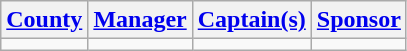<table class="wikitable sortable" style="text-align:center">
<tr>
<th><a href='#'>County</a></th>
<th><a href='#'>Manager</a></th>
<th><a href='#'>Captain(s)</a></th>
<th><a href='#'>Sponsor</a></th>
</tr>
<tr>
<td></td>
<td></td>
<td></td>
<td></td>
</tr>
</table>
